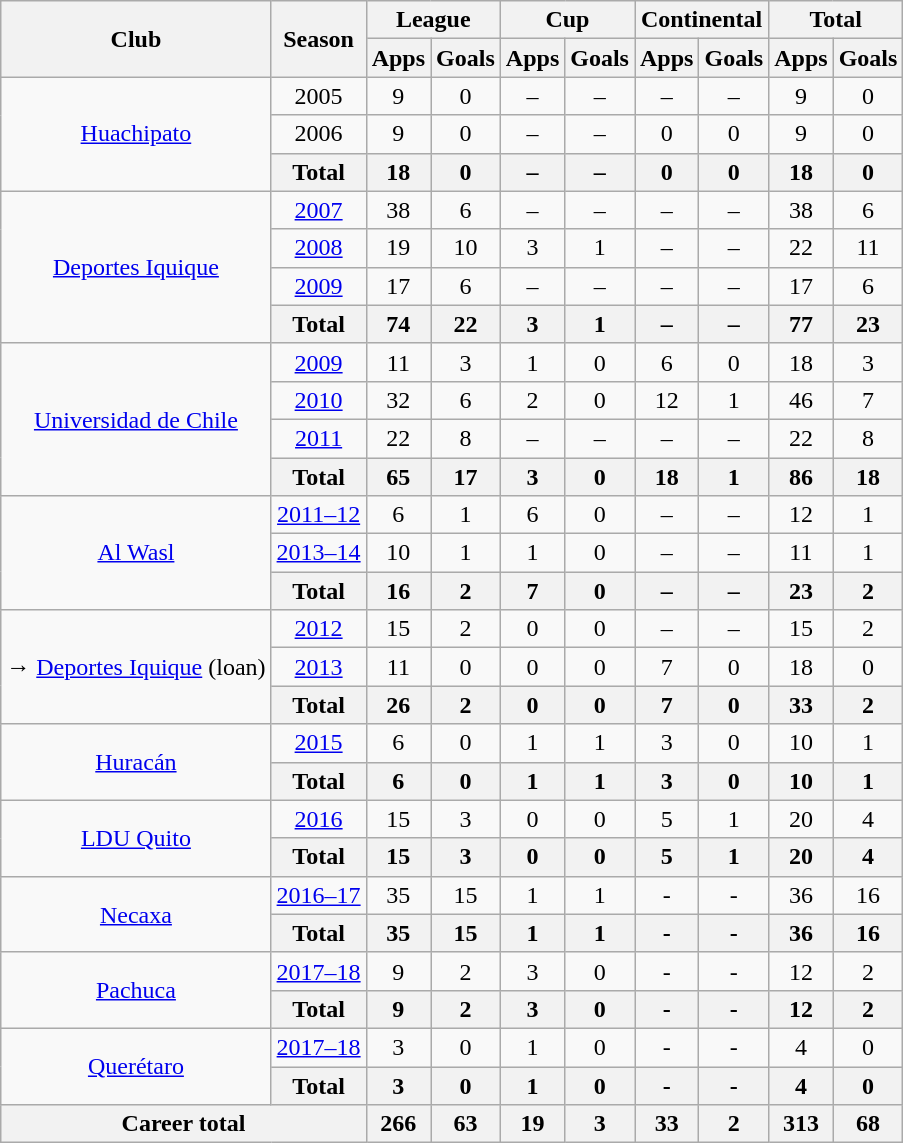<table class="wikitable" style="text-align: center;">
<tr>
<th rowspan="2">Club</th>
<th rowspan="2">Season</th>
<th colspan="2">League</th>
<th colspan="2">Cup</th>
<th colspan="2">Continental</th>
<th colspan="2">Total</th>
</tr>
<tr>
<th>Apps</th>
<th>Goals</th>
<th>Apps</th>
<th>Goals</th>
<th>Apps</th>
<th>Goals</th>
<th>Apps</th>
<th>Goals</th>
</tr>
<tr>
<td rowspan="3"><a href='#'>Huachipato</a></td>
<td>2005</td>
<td>9</td>
<td>0</td>
<td>–</td>
<td>–</td>
<td>–</td>
<td>–</td>
<td>9</td>
<td>0</td>
</tr>
<tr>
<td>2006</td>
<td>9</td>
<td>0</td>
<td>–</td>
<td>–</td>
<td>0</td>
<td>0</td>
<td>9</td>
<td>0</td>
</tr>
<tr>
<th>Total</th>
<th>18</th>
<th>0</th>
<th>–</th>
<th>–</th>
<th>0</th>
<th>0</th>
<th>18</th>
<th>0</th>
</tr>
<tr>
<td rowspan="4"><a href='#'>Deportes Iquique</a></td>
<td><a href='#'>2007</a></td>
<td>38</td>
<td>6</td>
<td>–</td>
<td>–</td>
<td>–</td>
<td>–</td>
<td>38</td>
<td>6</td>
</tr>
<tr>
<td><a href='#'>2008</a></td>
<td>19</td>
<td>10</td>
<td>3</td>
<td>1</td>
<td>–</td>
<td>–</td>
<td>22</td>
<td>11</td>
</tr>
<tr>
<td><a href='#'>2009</a></td>
<td>17</td>
<td>6</td>
<td>–</td>
<td>–</td>
<td>–</td>
<td>–</td>
<td>17</td>
<td>6</td>
</tr>
<tr>
<th>Total</th>
<th>74</th>
<th>22</th>
<th>3</th>
<th>1</th>
<th>–</th>
<th>–</th>
<th>77</th>
<th>23</th>
</tr>
<tr>
<td rowspan="4"><a href='#'>Universidad de Chile</a></td>
<td><a href='#'>2009</a></td>
<td>11</td>
<td>3</td>
<td>1</td>
<td>0</td>
<td>6</td>
<td>0</td>
<td>18</td>
<td>3</td>
</tr>
<tr>
<td><a href='#'>2010</a></td>
<td>32</td>
<td>6</td>
<td>2</td>
<td>0</td>
<td>12</td>
<td>1</td>
<td>46</td>
<td>7</td>
</tr>
<tr>
<td><a href='#'>2011</a></td>
<td>22</td>
<td>8</td>
<td>–</td>
<td>–</td>
<td>–</td>
<td>–</td>
<td>22</td>
<td>8</td>
</tr>
<tr>
<th>Total</th>
<th>65</th>
<th>17</th>
<th>3</th>
<th>0</th>
<th>18</th>
<th>1</th>
<th>86</th>
<th>18</th>
</tr>
<tr>
<td rowspan="3"><a href='#'>Al Wasl</a></td>
<td><a href='#'>2011–12</a></td>
<td>6</td>
<td>1</td>
<td>6</td>
<td>0</td>
<td>–</td>
<td>–</td>
<td>12</td>
<td>1</td>
</tr>
<tr>
<td><a href='#'>2013–14</a></td>
<td>10</td>
<td>1</td>
<td>1</td>
<td>0</td>
<td>–</td>
<td>–</td>
<td>11</td>
<td>1</td>
</tr>
<tr>
<th>Total</th>
<th>16</th>
<th>2</th>
<th>7</th>
<th>0</th>
<th>–</th>
<th>–</th>
<th>23</th>
<th>2</th>
</tr>
<tr>
<td rowspan="3">→ <a href='#'>Deportes Iquique</a> (loan)</td>
<td><a href='#'>2012</a></td>
<td>15</td>
<td>2</td>
<td>0</td>
<td>0</td>
<td>–</td>
<td>–</td>
<td>15</td>
<td>2</td>
</tr>
<tr>
<td><a href='#'>2013</a></td>
<td>11</td>
<td>0</td>
<td>0</td>
<td>0</td>
<td>7</td>
<td>0</td>
<td>18</td>
<td>0</td>
</tr>
<tr>
<th>Total</th>
<th>26</th>
<th>2</th>
<th>0</th>
<th>0</th>
<th>7</th>
<th>0</th>
<th>33</th>
<th>2</th>
</tr>
<tr>
<td rowspan="2"><a href='#'>Huracán</a></td>
<td><a href='#'>2015</a></td>
<td>6</td>
<td>0</td>
<td>1</td>
<td>1</td>
<td>3</td>
<td>0</td>
<td>10</td>
<td>1</td>
</tr>
<tr>
<th>Total</th>
<th>6</th>
<th>0</th>
<th>1</th>
<th>1</th>
<th>3</th>
<th>0</th>
<th>10</th>
<th>1</th>
</tr>
<tr>
<td rowspan="2"><a href='#'>LDU Quito</a></td>
<td><a href='#'>2016</a></td>
<td>15</td>
<td>3</td>
<td>0</td>
<td>0</td>
<td>5</td>
<td>1</td>
<td>20</td>
<td>4</td>
</tr>
<tr>
<th>Total</th>
<th>15</th>
<th>3</th>
<th>0</th>
<th>0</th>
<th>5</th>
<th>1</th>
<th>20</th>
<th>4</th>
</tr>
<tr>
<td rowspan="2"><a href='#'>Necaxa</a></td>
<td><a href='#'>2016–17</a></td>
<td>35</td>
<td>15</td>
<td>1</td>
<td>1</td>
<td>-</td>
<td>-</td>
<td>36</td>
<td>16</td>
</tr>
<tr>
<th>Total</th>
<th>35</th>
<th>15</th>
<th>1</th>
<th>1</th>
<th>-</th>
<th>-</th>
<th>36</th>
<th>16</th>
</tr>
<tr>
<td rowspan="2"><a href='#'>Pachuca</a></td>
<td><a href='#'>2017–18</a></td>
<td>9</td>
<td>2</td>
<td>3</td>
<td>0</td>
<td>-</td>
<td>-</td>
<td>12</td>
<td>2</td>
</tr>
<tr>
<th>Total</th>
<th>9</th>
<th>2</th>
<th>3</th>
<th>0</th>
<th>-</th>
<th>-</th>
<th>12</th>
<th>2</th>
</tr>
<tr>
<td rowspan="2"><a href='#'>Querétaro</a></td>
<td><a href='#'>2017–18</a></td>
<td>3</td>
<td>0</td>
<td>1</td>
<td>0</td>
<td>-</td>
<td>-</td>
<td>4</td>
<td>0</td>
</tr>
<tr>
<th>Total</th>
<th>3</th>
<th>0</th>
<th>1</th>
<th>0</th>
<th>-</th>
<th>-</th>
<th>4</th>
<th>0</th>
</tr>
<tr>
<th colspan="2">Career total</th>
<th>266</th>
<th>63</th>
<th>19</th>
<th>3</th>
<th>33</th>
<th>2</th>
<th>313</th>
<th>68</th>
</tr>
</table>
